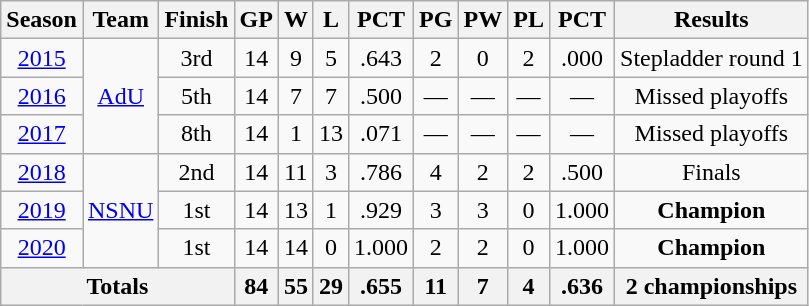<table class="wikitable" style="text-align:center">
<tr>
<th>Season</th>
<th>Team</th>
<th>Finish</th>
<th>GP</th>
<th>W</th>
<th>L</th>
<th>PCT</th>
<th>PG</th>
<th>PW</th>
<th>PL</th>
<th>PCT</th>
<th>Results</th>
</tr>
<tr>
<td><a href='#'>2015</a></td>
<td rowspan="3"><a href='#'>AdU</a></td>
<td>3rd</td>
<td>14</td>
<td>9</td>
<td>5</td>
<td>.643</td>
<td>2</td>
<td>0</td>
<td>2</td>
<td>.000</td>
<td>Stepladder round 1</td>
</tr>
<tr>
<td><a href='#'>2016</a></td>
<td>5th</td>
<td>14</td>
<td>7</td>
<td>7</td>
<td>.500</td>
<td>—</td>
<td>—</td>
<td>—</td>
<td>—</td>
<td>Missed playoffs</td>
</tr>
<tr>
<td><a href='#'>2017</a></td>
<td>8th</td>
<td>14</td>
<td>1</td>
<td>13</td>
<td>.071</td>
<td>—</td>
<td>—</td>
<td>—</td>
<td>—</td>
<td>Missed playoffs</td>
</tr>
<tr>
<td><a href='#'>2018</a></td>
<td rowspan="3"><a href='#'>NSNU</a></td>
<td>2nd</td>
<td>14</td>
<td>11</td>
<td>3</td>
<td>.786</td>
<td>4</td>
<td>2</td>
<td>2</td>
<td>.500</td>
<td>Finals</td>
</tr>
<tr>
<td><a href='#'>2019</a></td>
<td>1st</td>
<td>14</td>
<td>13</td>
<td>1</td>
<td>.929</td>
<td>3</td>
<td>3</td>
<td>0</td>
<td>1.000</td>
<td><strong>Champion</strong></td>
</tr>
<tr>
<td><a href='#'>2020</a></td>
<td>1st</td>
<td>14</td>
<td>14</td>
<td>0</td>
<td>1.000</td>
<td>2</td>
<td>2</td>
<td>0</td>
<td>1.000</td>
<td><strong>Champion</strong></td>
</tr>
<tr>
<th colspan="3">Totals</th>
<th>84</th>
<th>55</th>
<th>29</th>
<th>.655</th>
<th>11</th>
<th>7</th>
<th>4</th>
<th>.636</th>
<th>2 championships</th>
</tr>
</table>
